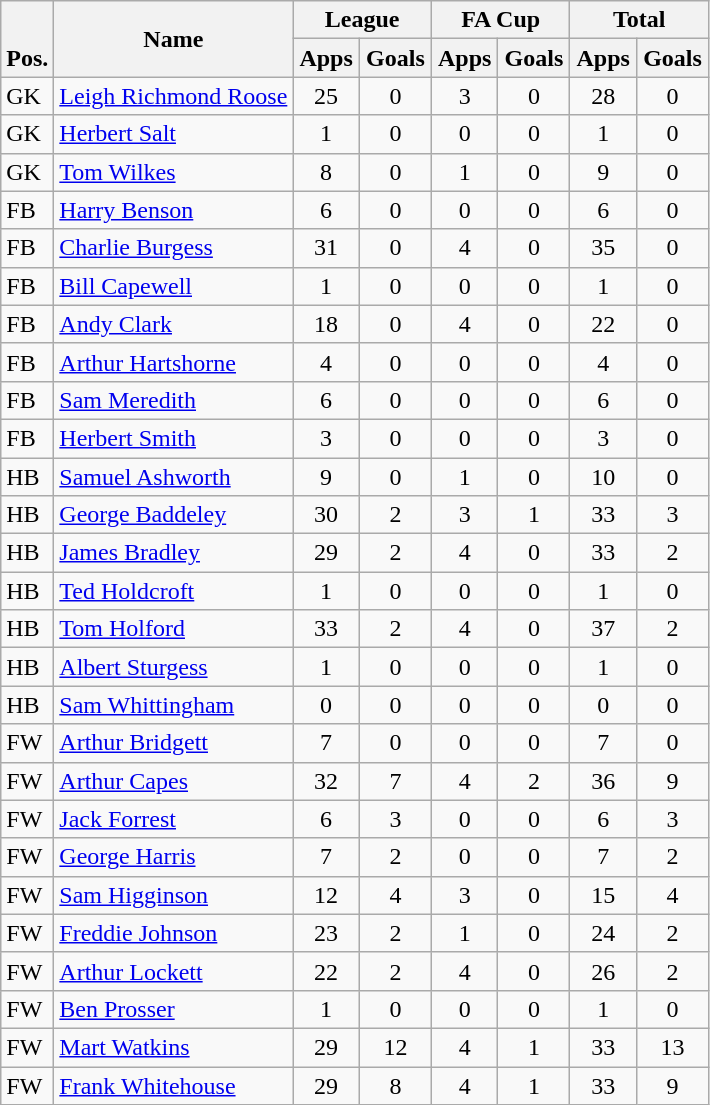<table class="wikitable" style="text-align:center">
<tr>
<th rowspan="2" valign="bottom">Pos.</th>
<th rowspan="2">Name</th>
<th colspan="2" width="85">League</th>
<th colspan="2" width="85">FA Cup</th>
<th colspan="2" width="85">Total</th>
</tr>
<tr>
<th>Apps</th>
<th>Goals</th>
<th>Apps</th>
<th>Goals</th>
<th>Apps</th>
<th>Goals</th>
</tr>
<tr>
<td align="left">GK</td>
<td align="left"> <a href='#'>Leigh Richmond Roose</a></td>
<td>25</td>
<td>0</td>
<td>3</td>
<td>0</td>
<td>28</td>
<td>0</td>
</tr>
<tr>
<td align="left">GK</td>
<td align="left"> <a href='#'>Herbert Salt</a></td>
<td>1</td>
<td>0</td>
<td>0</td>
<td>0</td>
<td>1</td>
<td>0</td>
</tr>
<tr>
<td align="left">GK</td>
<td align="left"> <a href='#'>Tom Wilkes</a></td>
<td>8</td>
<td>0</td>
<td>1</td>
<td>0</td>
<td>9</td>
<td>0</td>
</tr>
<tr>
<td align="left">FB</td>
<td align="left"> <a href='#'>Harry Benson</a></td>
<td>6</td>
<td>0</td>
<td>0</td>
<td>0</td>
<td>6</td>
<td>0</td>
</tr>
<tr>
<td align="left">FB</td>
<td align="left"> <a href='#'>Charlie Burgess</a></td>
<td>31</td>
<td>0</td>
<td>4</td>
<td>0</td>
<td>35</td>
<td>0</td>
</tr>
<tr>
<td align="left">FB</td>
<td align="left"> <a href='#'>Bill Capewell</a></td>
<td>1</td>
<td>0</td>
<td>0</td>
<td>0</td>
<td>1</td>
<td>0</td>
</tr>
<tr>
<td align="left">FB</td>
<td align="left"> <a href='#'>Andy Clark</a></td>
<td>18</td>
<td>0</td>
<td>4</td>
<td>0</td>
<td>22</td>
<td>0</td>
</tr>
<tr>
<td align="left">FB</td>
<td align="left"> <a href='#'>Arthur Hartshorne</a></td>
<td>4</td>
<td>0</td>
<td>0</td>
<td>0</td>
<td>4</td>
<td>0</td>
</tr>
<tr>
<td align="left">FB</td>
<td align="left"> <a href='#'>Sam Meredith</a></td>
<td>6</td>
<td>0</td>
<td>0</td>
<td>0</td>
<td>6</td>
<td>0</td>
</tr>
<tr>
<td align="left">FB</td>
<td align="left"> <a href='#'>Herbert Smith</a></td>
<td>3</td>
<td>0</td>
<td>0</td>
<td>0</td>
<td>3</td>
<td>0</td>
</tr>
<tr>
<td align="left">HB</td>
<td align="left"> <a href='#'>Samuel Ashworth</a></td>
<td>9</td>
<td>0</td>
<td>1</td>
<td>0</td>
<td>10</td>
<td>0</td>
</tr>
<tr>
<td align="left">HB</td>
<td align="left"> <a href='#'>George Baddeley</a></td>
<td>30</td>
<td>2</td>
<td>3</td>
<td>1</td>
<td>33</td>
<td>3</td>
</tr>
<tr>
<td align="left">HB</td>
<td align="left"> <a href='#'>James Bradley</a></td>
<td>29</td>
<td>2</td>
<td>4</td>
<td>0</td>
<td>33</td>
<td>2</td>
</tr>
<tr>
<td align="left">HB</td>
<td align="left"> <a href='#'>Ted Holdcroft</a></td>
<td>1</td>
<td>0</td>
<td>0</td>
<td>0</td>
<td>1</td>
<td>0</td>
</tr>
<tr>
<td align="left">HB</td>
<td align="left"> <a href='#'>Tom Holford</a></td>
<td>33</td>
<td>2</td>
<td>4</td>
<td>0</td>
<td>37</td>
<td>2</td>
</tr>
<tr>
<td align="left">HB</td>
<td align="left"> <a href='#'>Albert Sturgess</a></td>
<td>1</td>
<td>0</td>
<td>0</td>
<td>0</td>
<td>1</td>
<td>0</td>
</tr>
<tr>
<td align="left">HB</td>
<td align="left"> <a href='#'>Sam Whittingham</a></td>
<td>0</td>
<td>0</td>
<td>0</td>
<td>0</td>
<td>0</td>
<td>0</td>
</tr>
<tr>
<td align="left">FW</td>
<td align="left"> <a href='#'>Arthur Bridgett</a></td>
<td>7</td>
<td>0</td>
<td>0</td>
<td>0</td>
<td>7</td>
<td>0</td>
</tr>
<tr>
<td align="left">FW</td>
<td align="left"> <a href='#'>Arthur Capes</a></td>
<td>32</td>
<td>7</td>
<td>4</td>
<td>2</td>
<td>36</td>
<td>9</td>
</tr>
<tr>
<td align="left">FW</td>
<td align="left"> <a href='#'>Jack Forrest</a></td>
<td>6</td>
<td>3</td>
<td>0</td>
<td>0</td>
<td>6</td>
<td>3</td>
</tr>
<tr>
<td align="left">FW</td>
<td align="left"> <a href='#'>George Harris</a></td>
<td>7</td>
<td>2</td>
<td>0</td>
<td>0</td>
<td>7</td>
<td>2</td>
</tr>
<tr>
<td align="left">FW</td>
<td align="left"> <a href='#'>Sam Higginson</a></td>
<td>12</td>
<td>4</td>
<td>3</td>
<td>0</td>
<td>15</td>
<td>4</td>
</tr>
<tr>
<td align="left">FW</td>
<td align="left"> <a href='#'>Freddie Johnson</a></td>
<td>23</td>
<td>2</td>
<td>1</td>
<td>0</td>
<td>24</td>
<td>2</td>
</tr>
<tr>
<td align="left">FW</td>
<td align="left"> <a href='#'>Arthur Lockett</a></td>
<td>22</td>
<td>2</td>
<td>4</td>
<td>0</td>
<td>26</td>
<td>2</td>
</tr>
<tr>
<td align="left">FW</td>
<td align="left"> <a href='#'>Ben Prosser</a></td>
<td>1</td>
<td>0</td>
<td>0</td>
<td>0</td>
<td>1</td>
<td>0</td>
</tr>
<tr>
<td align="left">FW</td>
<td align="left"> <a href='#'>Mart Watkins</a></td>
<td>29</td>
<td>12</td>
<td>4</td>
<td>1</td>
<td>33</td>
<td>13</td>
</tr>
<tr>
<td align="left">FW</td>
<td align="left"> <a href='#'>Frank Whitehouse</a></td>
<td>29</td>
<td>8</td>
<td>4</td>
<td>1</td>
<td>33</td>
<td>9</td>
</tr>
</table>
